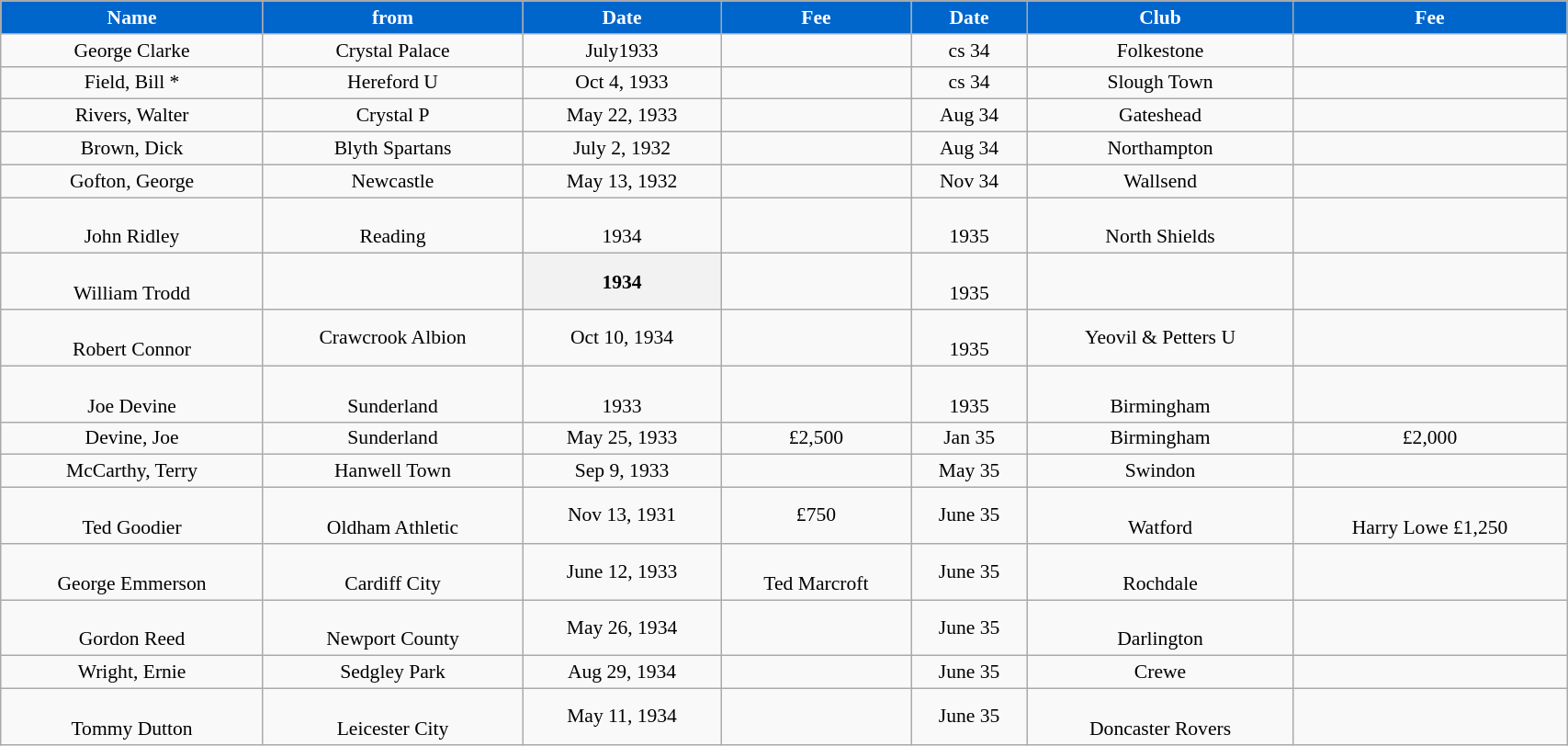<table class="wikitable" style="text-align:center; font-size:90%; width:90%;">
<tr>
<th style="background:#0066CC; color:#FFFFFF; text-align:center;"><strong>Name</strong></th>
<th style="background:#0066CC; color:#FFFFFF; text-align:center;">from</th>
<th style="background:#0066CC; color:#FFFFFF; text-align:center;">Date</th>
<th style="background:#0066CC; color:#FFFFFF; text-align:center;">Fee</th>
<th style="background:#0066CC; color:#FFFFFF; text-align:center;"><strong>Date</strong></th>
<th style="background:#0066CC; color:#FFFFFF; text-align:center;">Club</th>
<th style="background:#0066CC; color:#FFFFFF; text-align:center;">Fee</th>
</tr>
<tr>
<td>George Clarke</td>
<td>Crystal Palace</td>
<td>July1933</td>
<td></td>
<td>cs 34</td>
<td>Folkestone</td>
<td></td>
</tr>
<tr>
<td>Field, Bill *</td>
<td>Hereford U</td>
<td>Oct 4, 1933</td>
<td></td>
<td>cs 34</td>
<td>Slough Town</td>
<td></td>
</tr>
<tr>
<td>Rivers, Walter</td>
<td>Crystal P</td>
<td>May 22, 1933</td>
<td></td>
<td>Aug 34</td>
<td>Gateshead</td>
<td></td>
</tr>
<tr>
<td>Brown, Dick</td>
<td>Blyth Spartans</td>
<td>July 2, 1932</td>
<td></td>
<td>Aug 34</td>
<td>Northampton</td>
<td></td>
</tr>
<tr>
<td>Gofton, George</td>
<td>Newcastle</td>
<td>May 13, 1932</td>
<td></td>
<td>Nov 34</td>
<td>Wallsend</td>
<td></td>
</tr>
<tr>
<td><br>John Ridley</td>
<td><br>Reading</td>
<td><br>1934</td>
<td></td>
<td><br>1935</td>
<td><br>North Shields</td>
<td></td>
</tr>
<tr>
<td><br>William Trodd</td>
<td></td>
<th>1934</th>
<td></td>
<td><br>1935</td>
<td></td>
<td></td>
</tr>
<tr>
<td><br>Robert Connor</td>
<td>Crawcrook Albion</td>
<td>Oct 10, 1934</td>
<td></td>
<td><br>1935</td>
<td>Yeovil & Petters U</td>
<td></td>
</tr>
<tr>
<td><br>Joe Devine</td>
<td><br>Sunderland</td>
<td><br>1933</td>
<td></td>
<td><br>1935</td>
<td><br>Birmingham</td>
<td></td>
</tr>
<tr>
<td>Devine, Joe</td>
<td>Sunderland</td>
<td>May 25, 1933</td>
<td>£2,500</td>
<td>Jan 35</td>
<td>Birmingham</td>
<td>£2,000</td>
</tr>
<tr>
<td>McCarthy, Terry</td>
<td>Hanwell Town</td>
<td>Sep 9, 1933</td>
<td></td>
<td>May 35</td>
<td>Swindon</td>
<td></td>
</tr>
<tr>
<td><br>Ted Goodier</td>
<td><br>Oldham Athletic</td>
<td>Nov 13, 1931</td>
<td>£750</td>
<td>June 35</td>
<td><br>Watford</td>
<td><br>Harry Lowe  £1,250</td>
</tr>
<tr>
<td><br>George Emmerson</td>
<td><br>Cardiff City</td>
<td>June 12, 1933</td>
<td><br>Ted Marcroft</td>
<td>June 35</td>
<td><br>Rochdale</td>
<td></td>
</tr>
<tr>
<td><br>Gordon Reed</td>
<td><br>Newport County</td>
<td>May 26, 1934</td>
<td></td>
<td>June 35</td>
<td><br>Darlington</td>
<td></td>
</tr>
<tr>
<td>Wright, Ernie</td>
<td>Sedgley Park</td>
<td>Aug 29, 1934</td>
<td></td>
<td>June 35</td>
<td>Crewe</td>
<td></td>
</tr>
<tr>
<td><br>Tommy Dutton</td>
<td><br>Leicester City</td>
<td>May 11, 1934</td>
<td></td>
<td>June 35</td>
<td><br>Doncaster Rovers</td>
<td></td>
</tr>
</table>
